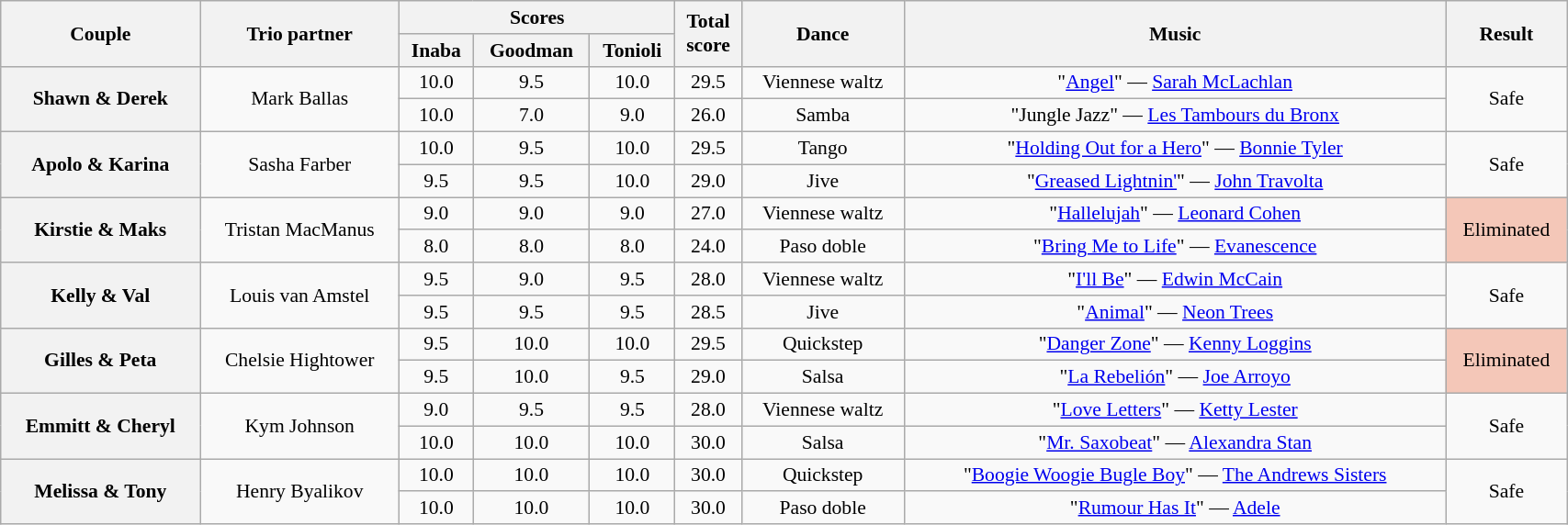<table class="wikitable sortable" style="text-align:center; font-size:90%; width:90%">
<tr>
<th scope="col" rowspan=2>Couple</th>
<th scope="col" rowspan=2>Trio partner</th>
<th scope="col" colspan=3 class="unsortable">Scores</th>
<th scope="col" rowspan=2>Total<br>score</th>
<th scope="col" rowspan=2>Dance</th>
<th scope="col" rowspan=2 class="unsortable">Music</th>
<th scope="col" rowspan=2 class="unsortable">Result</th>
</tr>
<tr>
<th class="unsortable">Inaba</th>
<th class="unsortable">Goodman</th>
<th class="unsortable">Tonioli</th>
</tr>
<tr>
<th scope="row" rowspan=2>Shawn & Derek</th>
<td rowspan="2">Mark Ballas</td>
<td>10.0</td>
<td>9.5</td>
<td>10.0</td>
<td>29.5</td>
<td>Viennese waltz</td>
<td>"<a href='#'>Angel</a>" — <a href='#'>Sarah McLachlan</a></td>
<td rowspan=2>Safe</td>
</tr>
<tr>
<td>10.0</td>
<td>7.0</td>
<td>9.0</td>
<td>26.0</td>
<td>Samba</td>
<td>"Jungle Jazz" — <a href='#'>Les Tambours du Bronx</a></td>
</tr>
<tr>
<th scope="row" rowspan=2>Apolo & Karina</th>
<td rowspan="2">Sasha Farber</td>
<td>10.0</td>
<td>9.5</td>
<td>10.0</td>
<td>29.5</td>
<td>Tango</td>
<td>"<a href='#'>Holding Out for a Hero</a>" — <a href='#'>Bonnie Tyler</a></td>
<td rowspan=2>Safe</td>
</tr>
<tr>
<td>9.5</td>
<td>9.5</td>
<td>10.0</td>
<td>29.0</td>
<td>Jive</td>
<td>"<a href='#'>Greased Lightnin'</a>" — <a href='#'>John Travolta</a></td>
</tr>
<tr>
<th scope="row" rowspan=2>Kirstie & Maks</th>
<td rowspan="2">Tristan MacManus</td>
<td>9.0</td>
<td>9.0</td>
<td>9.0</td>
<td>27.0</td>
<td>Viennese waltz</td>
<td>"<a href='#'>Hallelujah</a>" — <a href='#'>Leonard Cohen</a></td>
<td rowspan=2 bgcolor=f4c7b8>Eliminated</td>
</tr>
<tr>
<td>8.0</td>
<td>8.0</td>
<td>8.0</td>
<td>24.0</td>
<td>Paso doble</td>
<td>"<a href='#'>Bring Me to Life</a>" — <a href='#'>Evanescence</a></td>
</tr>
<tr>
<th scope="row" rowspan=2>Kelly & Val</th>
<td rowspan="2">Louis van Amstel</td>
<td>9.5</td>
<td>9.0</td>
<td>9.5</td>
<td>28.0</td>
<td>Viennese waltz</td>
<td>"<a href='#'>I'll Be</a>" — <a href='#'>Edwin McCain</a></td>
<td rowspan=2>Safe</td>
</tr>
<tr>
<td>9.5</td>
<td>9.5</td>
<td>9.5</td>
<td>28.5</td>
<td>Jive</td>
<td>"<a href='#'>Animal</a>" — <a href='#'>Neon Trees</a></td>
</tr>
<tr>
<th scope="row" rowspan=2>Gilles & Peta</th>
<td rowspan="2">Chelsie Hightower</td>
<td>9.5</td>
<td>10.0</td>
<td>10.0</td>
<td>29.5</td>
<td>Quickstep</td>
<td>"<a href='#'>Danger Zone</a>" — <a href='#'>Kenny Loggins</a></td>
<td rowspan=2 bgcolor=f4c7b8>Eliminated</td>
</tr>
<tr>
<td>9.5</td>
<td>10.0</td>
<td>9.5</td>
<td>29.0</td>
<td>Salsa</td>
<td>"<a href='#'>La Rebelión</a>" — <a href='#'>Joe Arroyo</a></td>
</tr>
<tr>
<th scope="row" rowspan=2>Emmitt & Cheryl</th>
<td rowspan="2">Kym Johnson</td>
<td>9.0</td>
<td>9.5</td>
<td>9.5</td>
<td>28.0</td>
<td>Viennese waltz</td>
<td>"<a href='#'>Love Letters</a>" — <a href='#'>Ketty Lester</a></td>
<td rowspan=2>Safe</td>
</tr>
<tr>
<td>10.0</td>
<td>10.0</td>
<td>10.0</td>
<td>30.0</td>
<td>Salsa</td>
<td>"<a href='#'>Mr. Saxobeat</a>" — <a href='#'>Alexandra Stan</a></td>
</tr>
<tr>
<th scope="row" rowspan=2>Melissa & Tony</th>
<td rowspan="2">Henry Byalikov</td>
<td>10.0</td>
<td>10.0</td>
<td>10.0</td>
<td>30.0</td>
<td>Quickstep</td>
<td>"<a href='#'>Boogie Woogie Bugle Boy</a>" — <a href='#'>The Andrews Sisters</a></td>
<td rowspan=2>Safe</td>
</tr>
<tr>
<td>10.0</td>
<td>10.0</td>
<td>10.0</td>
<td>30.0</td>
<td>Paso doble</td>
<td>"<a href='#'>Rumour Has It</a>" — <a href='#'>Adele</a></td>
</tr>
</table>
